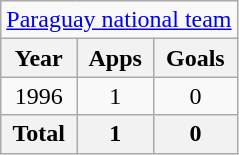<table class="wikitable" style="text-align:center">
<tr>
<td colspan="3"><a href='#'>Paraguay national team</a></td>
</tr>
<tr>
<th>Year</th>
<th>Apps</th>
<th>Goals</th>
</tr>
<tr>
<td>1996</td>
<td>1</td>
<td>0</td>
</tr>
<tr>
<th>Total</th>
<th>1</th>
<th>0</th>
</tr>
</table>
